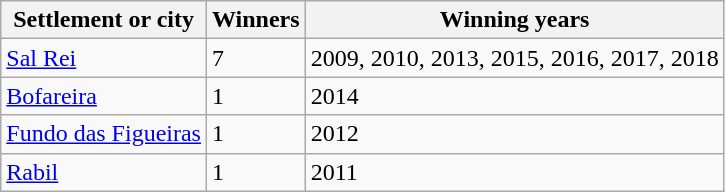<table class="wikitable">
<tr>
<th>Settlement or city</th>
<th>Winners</th>
<th>Winning years</th>
</tr>
<tr>
<td><a href='#'>Sal Rei</a></td>
<td>7</td>
<td>2009, 2010, 2013, 2015, 2016, 2017, 2018</td>
</tr>
<tr>
<td><a href='#'>Bofareira</a></td>
<td>1</td>
<td>2014</td>
</tr>
<tr>
<td><a href='#'>Fundo das Figueiras</a></td>
<td>1</td>
<td>2012</td>
</tr>
<tr>
<td><a href='#'>Rabil</a></td>
<td>1</td>
<td>2011</td>
</tr>
</table>
